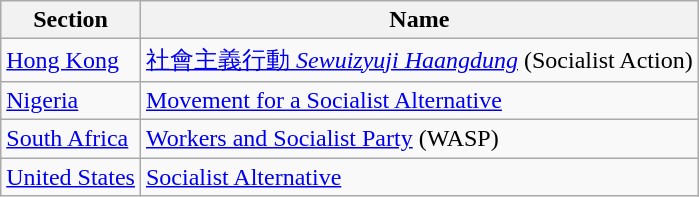<table class="wikitable" style="text-align:left;">
<tr>
<th>Section</th>
<th>Name</th>
</tr>
<tr>
<td><a href='#'>Hong Kong</a></td>
<td><a href='#'>社會主義行動 <em>Sewuizyuji Haangdung</em></a> (Socialist Action)</td>
</tr>
<tr>
<td><a href='#'>Nigeria</a></td>
<td><a href='#'>Movement for a Socialist Alternative</a></td>
</tr>
<tr>
<td><a href='#'>South Africa</a></td>
<td><a href='#'>Workers and Socialist Party</a> (WASP)</td>
</tr>
<tr>
<td><a href='#'>United States</a></td>
<td><a href='#'>Socialist Alternative</a></td>
</tr>
</table>
